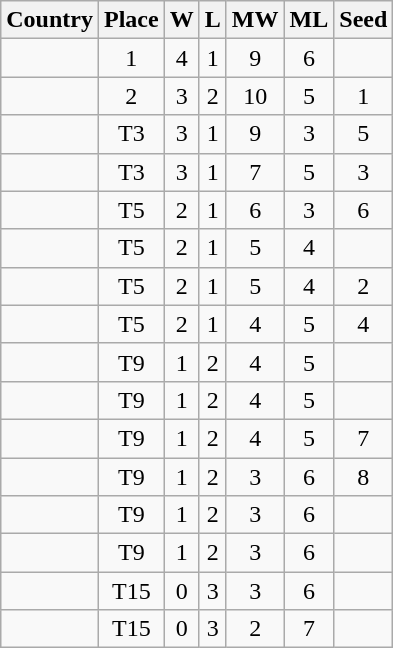<table class="wikitable sortable" style="text-align:center">
<tr>
<th>Country</th>
<th>Place</th>
<th>W</th>
<th>L</th>
<th>MW</th>
<th>ML</th>
<th>Seed</th>
</tr>
<tr>
<td align=left></td>
<td>1</td>
<td>4</td>
<td>1</td>
<td>9</td>
<td>6</td>
<td></td>
</tr>
<tr>
<td align=left></td>
<td>2</td>
<td>3</td>
<td>2</td>
<td>10</td>
<td>5</td>
<td>1</td>
</tr>
<tr>
<td align=left></td>
<td>T3</td>
<td>3</td>
<td>1</td>
<td>9</td>
<td>3</td>
<td>5</td>
</tr>
<tr>
<td align=left></td>
<td>T3</td>
<td>3</td>
<td>1</td>
<td>7</td>
<td>5</td>
<td>3</td>
</tr>
<tr>
<td align=left></td>
<td>T5</td>
<td>2</td>
<td>1</td>
<td>6</td>
<td>3</td>
<td>6</td>
</tr>
<tr>
<td align=left></td>
<td>T5</td>
<td>2</td>
<td>1</td>
<td>5</td>
<td>4</td>
<td></td>
</tr>
<tr>
<td align=left></td>
<td>T5</td>
<td>2</td>
<td>1</td>
<td>5</td>
<td>4</td>
<td>2</td>
</tr>
<tr>
<td align=left></td>
<td>T5</td>
<td>2</td>
<td>1</td>
<td>4</td>
<td>5</td>
<td>4</td>
</tr>
<tr>
<td align=left></td>
<td>T9</td>
<td>1</td>
<td>2</td>
<td>4</td>
<td>5</td>
<td></td>
</tr>
<tr>
<td align=left></td>
<td>T9</td>
<td>1</td>
<td>2</td>
<td>4</td>
<td>5</td>
<td></td>
</tr>
<tr>
<td align=left></td>
<td>T9</td>
<td>1</td>
<td>2</td>
<td>4</td>
<td>5</td>
<td>7</td>
</tr>
<tr>
<td align=left></td>
<td>T9</td>
<td>1</td>
<td>2</td>
<td>3</td>
<td>6</td>
<td>8</td>
</tr>
<tr>
<td align=left></td>
<td>T9</td>
<td>1</td>
<td>2</td>
<td>3</td>
<td>6</td>
<td></td>
</tr>
<tr>
<td align=left></td>
<td>T9</td>
<td>1</td>
<td>2</td>
<td>3</td>
<td>6</td>
<td></td>
</tr>
<tr>
<td align=left></td>
<td>T15</td>
<td>0</td>
<td>3</td>
<td>3</td>
<td>6</td>
<td></td>
</tr>
<tr>
<td align=left></td>
<td>T15</td>
<td>0</td>
<td>3</td>
<td>2</td>
<td>7</td>
<td></td>
</tr>
</table>
